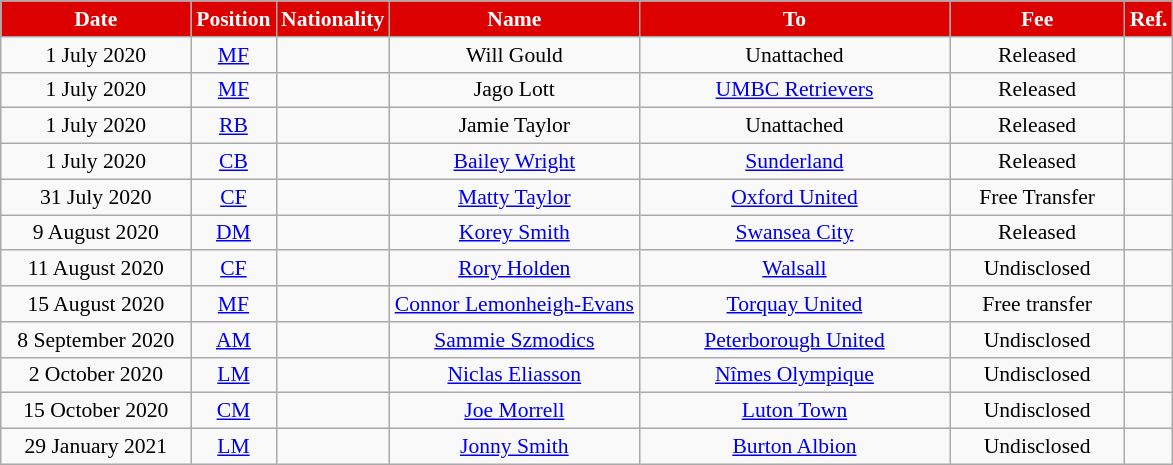<table class="wikitable"  style="text-align:center; font-size:90%; ">
<tr>
<th style="background:#DD0000; color:#FFFFFF; width:120px;">Date</th>
<th style="background:#DD0000; color:#FFFFFF; width:50px;">Position</th>
<th style="background:#DD0000; color:#FFFFFF; width:50px;">Nationality</th>
<th style="background:#DD0000; color:#FFFFFF; width:160px;">Name</th>
<th style="background:#DD0000; color:#FFFFFF; width:200px;">To</th>
<th style="background:#DD0000; color:#FFFFFF; width:110px;">Fee</th>
<th style="background:#DD0000; color:#FFFFFF; width:25px;">Ref.</th>
</tr>
<tr>
<td>1 July 2020</td>
<td><a href='#'>MF</a></td>
<td></td>
<td>Will Gould</td>
<td> Unattached</td>
<td>Released</td>
<td></td>
</tr>
<tr>
<td>1 July 2020</td>
<td><a href='#'>MF</a></td>
<td></td>
<td>Jago Lott</td>
<td> <a href='#'>UMBC Retrievers</a></td>
<td>Released</td>
<td></td>
</tr>
<tr>
<td>1 July 2020</td>
<td><a href='#'>RB</a></td>
<td></td>
<td>Jamie Taylor</td>
<td> Unattached</td>
<td>Released</td>
<td></td>
</tr>
<tr>
<td>1 July 2020</td>
<td><a href='#'>CB</a></td>
<td></td>
<td><a href='#'>Bailey Wright</a></td>
<td> <a href='#'>Sunderland</a></td>
<td>Released</td>
<td></td>
</tr>
<tr>
<td>31 July 2020</td>
<td><a href='#'>CF</a></td>
<td></td>
<td><a href='#'>Matty Taylor</a></td>
<td> <a href='#'>Oxford United</a></td>
<td>Free Transfer</td>
<td></td>
</tr>
<tr>
<td>9 August 2020</td>
<td><a href='#'>DM</a></td>
<td></td>
<td><a href='#'>Korey Smith</a></td>
<td> <a href='#'>Swansea City</a></td>
<td>Released</td>
<td></td>
</tr>
<tr>
<td>11 August 2020</td>
<td><a href='#'>CF</a></td>
<td></td>
<td><a href='#'>Rory Holden</a></td>
<td> <a href='#'>Walsall</a></td>
<td>Undisclosed</td>
<td></td>
</tr>
<tr>
<td>15 August 2020</td>
<td><a href='#'>MF</a></td>
<td></td>
<td><a href='#'>Connor Lemonheigh-Evans</a></td>
<td> <a href='#'>Torquay United</a></td>
<td>Free transfer</td>
<td></td>
</tr>
<tr>
<td>8 September 2020</td>
<td><a href='#'>AM</a></td>
<td></td>
<td><a href='#'>Sammie Szmodics</a></td>
<td> <a href='#'>Peterborough United</a></td>
<td>Undisclosed</td>
<td></td>
</tr>
<tr>
<td>2 October 2020</td>
<td><a href='#'>LM</a></td>
<td></td>
<td><a href='#'>Niclas Eliasson</a></td>
<td> <a href='#'>Nîmes Olympique</a></td>
<td>Undisclosed</td>
<td></td>
</tr>
<tr>
<td>15 October 2020</td>
<td><a href='#'>CM</a></td>
<td></td>
<td><a href='#'>Joe Morrell</a></td>
<td> <a href='#'>Luton Town</a></td>
<td>Undisclosed</td>
<td></td>
</tr>
<tr>
<td>29 January 2021</td>
<td><a href='#'>LM</a></td>
<td></td>
<td><a href='#'>Jonny Smith</a></td>
<td> <a href='#'>Burton Albion</a></td>
<td>Undisclosed</td>
<td></td>
</tr>
</table>
